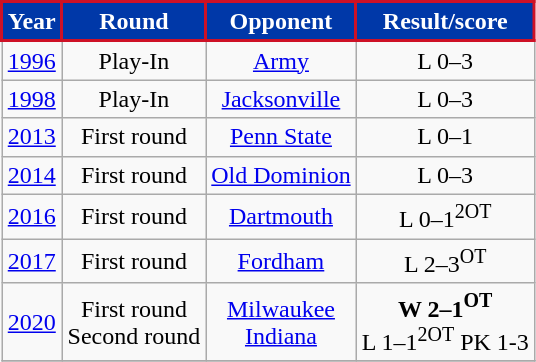<table class="wikitable">
<tr>
<th style="background:#0038A8; border: 2px solid #CE1126;;color:#FFFFFF;">Year</th>
<th style="background:#0038A8; border: 2px solid #CE1126;;color:#FFFFFF;">Round</th>
<th style="background:#0038A8; border: 2px solid #CE1126;;color:#FFFFFF;">Opponent</th>
<th style="background:#0038A8; border: 2px solid #CE1126;;color:#FFFFFF;">Result/score</th>
</tr>
<tr align="center">
<td><a href='#'>1996</a></td>
<td>Play-In</td>
<td><a href='#'>Army</a></td>
<td>L 0–3</td>
</tr>
<tr align="center">
<td><a href='#'>1998</a></td>
<td>Play-In</td>
<td><a href='#'>Jacksonville</a></td>
<td>L 0–3</td>
</tr>
<tr align="center">
<td><a href='#'>2013</a></td>
<td>First round</td>
<td><a href='#'>Penn State</a></td>
<td>L 0–1</td>
</tr>
<tr align="center">
<td><a href='#'>2014</a></td>
<td>First round</td>
<td><a href='#'>Old Dominion</a></td>
<td>L 0–3</td>
</tr>
<tr align="center">
<td><a href='#'>2016</a></td>
<td>First round</td>
<td><a href='#'>Dartmouth</a></td>
<td>L 0–1<sup>2OT</sup></td>
</tr>
<tr align="center">
<td><a href='#'>2017</a></td>
<td>First round</td>
<td><a href='#'>Fordham</a></td>
<td>L 2–3<sup>OT</sup></td>
</tr>
<tr align="center">
<td><a href='#'>2020</a></td>
<td>First round<br>Second round</td>
<td><a href='#'>Milwaukee</a><br> <a href='#'>Indiana</a></td>
<td><strong>W 2–1<sup>OT</sup></strong> <br> L 1–1<sup>2OT</sup> PK 1-3</td>
</tr>
<tr align="center">
</tr>
</table>
